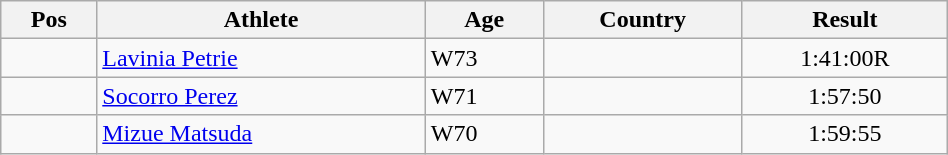<table class="wikitable"  style="text-align:center; width:50%;">
<tr>
<th>Pos</th>
<th>Athlete</th>
<th>Age</th>
<th>Country</th>
<th>Result</th>
</tr>
<tr>
<td align=center></td>
<td align=left><a href='#'>Lavinia Petrie</a></td>
<td align=left>W73</td>
<td align=left></td>
<td>1:41:00R</td>
</tr>
<tr>
<td align=center></td>
<td align=left><a href='#'>Socorro Perez</a></td>
<td align=left>W71</td>
<td align=left></td>
<td>1:57:50</td>
</tr>
<tr>
<td align=center></td>
<td align=left><a href='#'>Mizue Matsuda</a></td>
<td align=left>W70</td>
<td align=left></td>
<td>1:59:55</td>
</tr>
</table>
